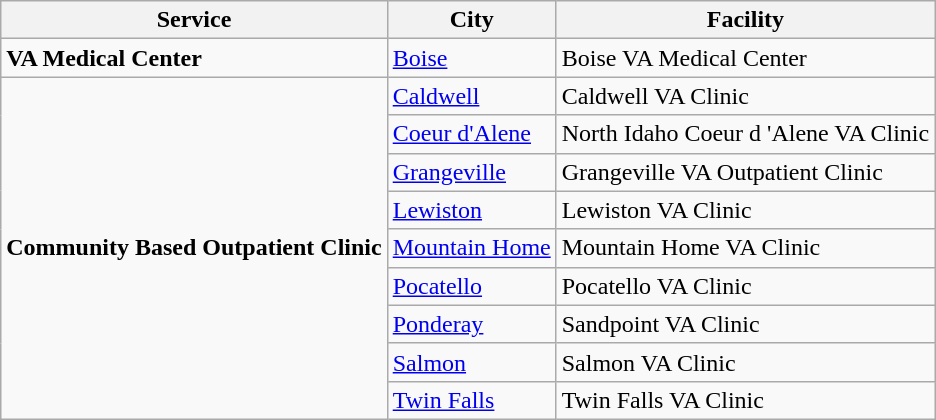<table class="wikitable">
<tr>
<th>Service</th>
<th>City</th>
<th>Facility</th>
</tr>
<tr>
<td><strong>VA Medical Center</strong></td>
<td><a href='#'>Boise</a></td>
<td>Boise VA Medical Center</td>
</tr>
<tr>
<td rowspan=9><strong>Community Based Outpatient Clinic</strong></td>
<td><a href='#'>Caldwell</a></td>
<td>Caldwell VA Clinic</td>
</tr>
<tr>
<td><a href='#'>Coeur d'Alene</a></td>
<td>North Idaho Coeur d 'Alene VA Clinic</td>
</tr>
<tr>
<td><a href='#'>Grangeville</a></td>
<td>Grangeville VA Outpatient Clinic</td>
</tr>
<tr>
<td><a href='#'>Lewiston</a></td>
<td>Lewiston VA Clinic</td>
</tr>
<tr>
<td><a href='#'>Mountain Home</a></td>
<td>Mountain Home VA Clinic</td>
</tr>
<tr>
<td><a href='#'>Pocatello</a></td>
<td>Pocatello VA Clinic</td>
</tr>
<tr>
<td><a href='#'>Ponderay</a></td>
<td>Sandpoint VA Clinic</td>
</tr>
<tr>
<td><a href='#'>Salmon</a></td>
<td>Salmon VA Clinic</td>
</tr>
<tr>
<td><a href='#'>Twin Falls</a></td>
<td>Twin Falls VA Clinic</td>
</tr>
</table>
